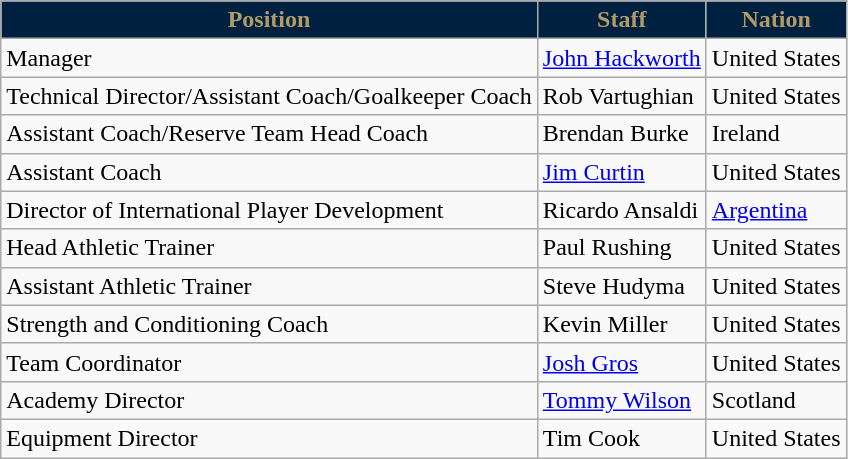<table class="wikitable">
<tr>
<th style="background:#002040; color:#B19B69;" text-align:center;">Position</th>
<th style="background:#002040; color:#B19B69;" text-align:center;">Staff</th>
<th style="background:#002040; color:#B19B69;" scope="col">Nation</th>
</tr>
<tr>
<td>Manager</td>
<td><a href='#'>John Hackworth</a></td>
<td> United States</td>
</tr>
<tr>
<td>Technical Director/Assistant Coach/Goalkeeper Coach</td>
<td>Rob Vartughian</td>
<td> United States</td>
</tr>
<tr>
<td>Assistant Coach/Reserve Team Head Coach</td>
<td>Brendan Burke</td>
<td> Ireland</td>
</tr>
<tr>
<td>Assistant Coach</td>
<td><a href='#'>Jim Curtin</a></td>
<td> United States</td>
</tr>
<tr>
<td>Director of International Player Development</td>
<td>Ricardo Ansaldi</td>
<td> <a href='#'>Argentina</a></td>
</tr>
<tr>
<td>Head Athletic Trainer</td>
<td>Paul Rushing</td>
<td> United States</td>
</tr>
<tr>
<td>Assistant Athletic Trainer</td>
<td>Steve Hudyma</td>
<td> United States</td>
</tr>
<tr>
<td>Strength and Conditioning Coach</td>
<td>Kevin Miller</td>
<td> United States</td>
</tr>
<tr>
<td>Team Coordinator</td>
<td><a href='#'>Josh Gros</a></td>
<td> United States</td>
</tr>
<tr>
<td>Academy Director</td>
<td><a href='#'>Tommy Wilson</a></td>
<td> Scotland</td>
</tr>
<tr>
<td>Equipment Director</td>
<td>Tim Cook</td>
<td> United States</td>
</tr>
</table>
